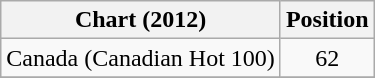<table class="wikitable sortable">
<tr>
<th scope="col">Chart (2012)</th>
<th scope="col">Position</th>
</tr>
<tr>
<td style="text-align:left;">Canada (Canadian Hot 100)</td>
<td style="text-align:center;">62</td>
</tr>
<tr>
</tr>
</table>
